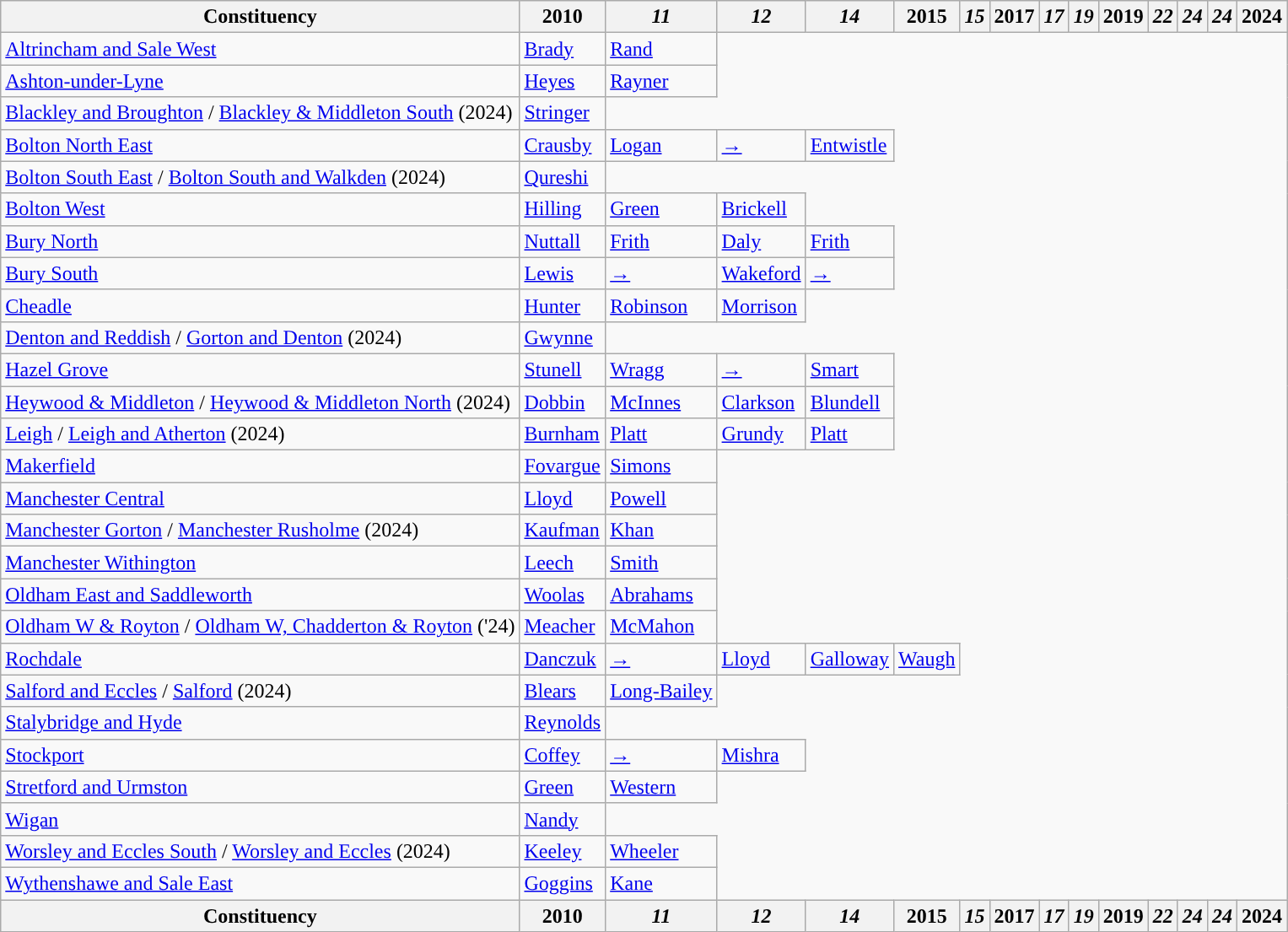<table class="wikitable">
<tr>
<th>Constituency</th>
<th>2010</th>
<th><em>11</em></th>
<th><em>12</em></th>
<th><em>14</em></th>
<th>2015</th>
<th><em>15</em></th>
<th>2017</th>
<th><em>17</em></th>
<th><em>19</em></th>
<th>2019</th>
<th><em>22</em></th>
<th><em>24</em></th>
<th><em>24</em></th>
<th>2024</th>
</tr>
<tr>
<td><a href='#'>Altrincham and Sale West</a></td>
<td><a href='#'>Brady</a></td>
<td><a href='#'>Rand</a></td>
</tr>
<tr>
<td><a href='#'>Ashton-under-Lyne</a></td>
<td><a href='#'>Heyes</a></td>
<td><a href='#'>Rayner</a></td>
</tr>
<tr>
<td><a href='#'>Blackley and Broughton</a> / <a href='#'>Blackley & Middleton South</a> (2024)</td>
<td><a href='#'>Stringer</a></td>
</tr>
<tr>
<td><a href='#'>Bolton North East</a></td>
<td><a href='#'>Crausby</a></td>
<td><a href='#'>Logan</a></td>
<td><a href='#'>→</a></td>
<td><a href='#'>Entwistle</a></td>
</tr>
<tr>
<td><a href='#'>Bolton South East</a> / <a href='#'>Bolton South and Walkden</a> (2024)</td>
<td><a href='#'>Qureshi</a></td>
</tr>
<tr>
<td><a href='#'>Bolton West</a></td>
<td><a href='#'>Hilling</a></td>
<td><a href='#'>Green</a></td>
<td><a href='#'>Brickell</a></td>
</tr>
<tr>
<td><a href='#'>Bury North</a></td>
<td><a href='#'>Nuttall</a></td>
<td><a href='#'>Frith</a></td>
<td><a href='#'>Daly</a></td>
<td><a href='#'>Frith</a></td>
</tr>
<tr>
<td><a href='#'>Bury South</a></td>
<td><a href='#'>Lewis</a></td>
<td><a href='#'>→</a></td>
<td><a href='#'>Wakeford</a></td>
<td><a href='#'>→</a></td>
</tr>
<tr>
<td><a href='#'>Cheadle</a></td>
<td><a href='#'>Hunter</a></td>
<td><a href='#'>Robinson</a></td>
<td><a href='#'>Morrison</a></td>
</tr>
<tr>
<td><a href='#'>Denton and Reddish</a> / <a href='#'>Gorton and Denton</a> (2024)</td>
<td><a href='#'>Gwynne</a></td>
</tr>
<tr>
<td><a href='#'>Hazel Grove</a></td>
<td><a href='#'>Stunell</a></td>
<td><a href='#'>Wragg</a></td>
<td><a href='#'>→</a></td>
<td><a href='#'>Smart</a></td>
</tr>
<tr>
<td><a href='#'>Heywood & Middleton</a> / <a href='#'>Heywood & Middleton North</a> (2024)</td>
<td><a href='#'>Dobbin</a></td>
<td><a href='#'>McInnes</a></td>
<td><a href='#'>Clarkson</a></td>
<td><a href='#'>Blundell</a></td>
</tr>
<tr>
<td><a href='#'>Leigh</a> / <a href='#'>Leigh and Atherton</a> (2024)</td>
<td><a href='#'>Burnham</a></td>
<td><a href='#'>Platt</a></td>
<td><a href='#'>Grundy</a></td>
<td><a href='#'>Platt</a></td>
</tr>
<tr>
<td><a href='#'>Makerfield</a></td>
<td><a href='#'>Fovargue</a></td>
<td><a href='#'>Simons</a></td>
</tr>
<tr>
<td><a href='#'>Manchester Central</a></td>
<td><a href='#'>Lloyd</a></td>
<td><a href='#'>Powell</a></td>
</tr>
<tr>
<td><a href='#'>Manchester Gorton</a> / <a href='#'>Manchester Rusholme</a> (2024)</td>
<td><a href='#'>Kaufman</a></td>
<td><a href='#'>Khan</a></td>
</tr>
<tr>
<td><a href='#'>Manchester Withington</a></td>
<td><a href='#'>Leech</a></td>
<td><a href='#'>Smith</a></td>
</tr>
<tr>
<td><a href='#'>Oldham East and Saddleworth</a></td>
<td><a href='#'>Woolas</a></td>
<td><a href='#'>Abrahams</a></td>
</tr>
<tr>
<td><a href='#'>Oldham W & Royton</a> / <a href='#'>Oldham W, Chadderton & Royton</a> ('24)</td>
<td><a href='#'>Meacher</a></td>
<td><a href='#'>McMahon</a></td>
</tr>
<tr>
<td><a href='#'>Rochdale</a></td>
<td><a href='#'>Danczuk</a></td>
<td><a href='#'>→</a></td>
<td><a href='#'>Lloyd</a></td>
<td><a href='#'>Galloway</a></td>
<td><a href='#'>Waugh</a></td>
</tr>
<tr>
<td><a href='#'>Salford and Eccles</a> / <a href='#'>Salford</a> (2024)</td>
<td><a href='#'>Blears</a></td>
<td><a href='#'>Long-Bailey</a></td>
</tr>
<tr>
<td><a href='#'>Stalybridge and Hyde</a></td>
<td><a href='#'>Reynolds</a></td>
</tr>
<tr>
<td><a href='#'>Stockport</a></td>
<td><a href='#'>Coffey</a></td>
<td><a href='#'>→</a></td>
<td><a href='#'>Mishra</a></td>
</tr>
<tr>
<td><a href='#'>Stretford and Urmston</a></td>
<td><a href='#'>Green</a></td>
<td><a href='#'>Western</a></td>
</tr>
<tr>
<td><a href='#'>Wigan</a></td>
<td><a href='#'>Nandy</a></td>
</tr>
<tr>
<td><a href='#'>Worsley and Eccles South</a> / <a href='#'>Worsley and Eccles</a> (2024)</td>
<td><a href='#'>Keeley</a></td>
<td><a href='#'>Wheeler</a></td>
</tr>
<tr>
<td><a href='#'>Wythenshawe and Sale East</a></td>
<td><a href='#'>Goggins</a></td>
<td><a href='#'>Kane</a></td>
</tr>
<tr>
<th>Constituency</th>
<th>2010</th>
<th><em>11</em></th>
<th><em>12</em></th>
<th><em>14</em></th>
<th>2015</th>
<th><em>15</em></th>
<th>2017</th>
<th><em>17</em></th>
<th><em>19</em></th>
<th>2019</th>
<th><em>22</em></th>
<th><em>24</em></th>
<th><em>24</em></th>
<th>2024</th>
</tr>
</table>
